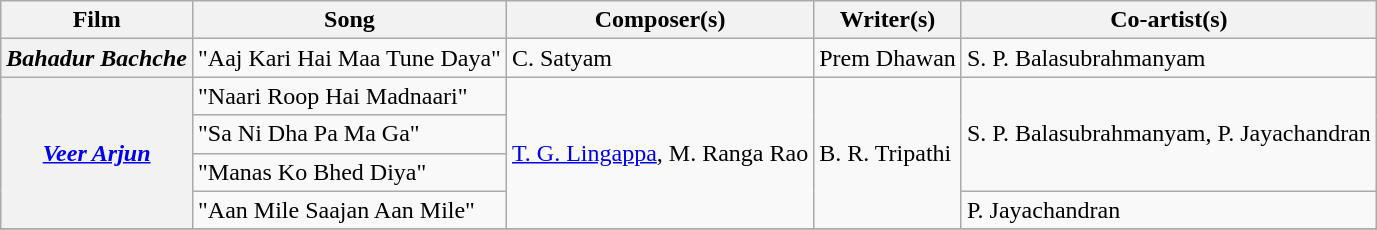<table class="wikitable sortable">
<tr>
<th>Film</th>
<th>Song</th>
<th>Composer(s)</th>
<th>Writer(s)</th>
<th>Co-artist(s)</th>
</tr>
<tr>
<th><em>Bahadur Bachche</em></th>
<td>"Aaj Kari Hai Maa Tune Daya"</td>
<td>C. Satyam</td>
<td>Prem Dhawan</td>
<td>S. P. Balasubrahmanyam</td>
</tr>
<tr>
<th rowspan=4><a href='#'><em>Veer Arjun</em></a></th>
<td>"Naari Roop Hai Madnaari"</td>
<td rowspan=4><a href='#'>T. G. Lingappa</a>, M. Ranga Rao</td>
<td rowspan=4>B. R. Tripathi</td>
<td Rowspan=3>S. P. Balasubrahmanyam, P. Jayachandran</td>
</tr>
<tr>
<td>"Sa Ni Dha Pa Ma Ga"</td>
</tr>
<tr>
<td>"Manas Ko Bhed Diya"</td>
</tr>
<tr>
<td>"Aan Mile Saajan Aan Mile"</td>
<td>P. Jayachandran</td>
</tr>
<tr>
</tr>
</table>
